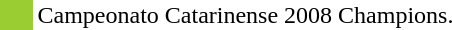<table>
<tr>
<td style="background:#9ACD32;width:20px"></td>
<td>Campeonato Catarinense 2008 Champions.</td>
</tr>
</table>
